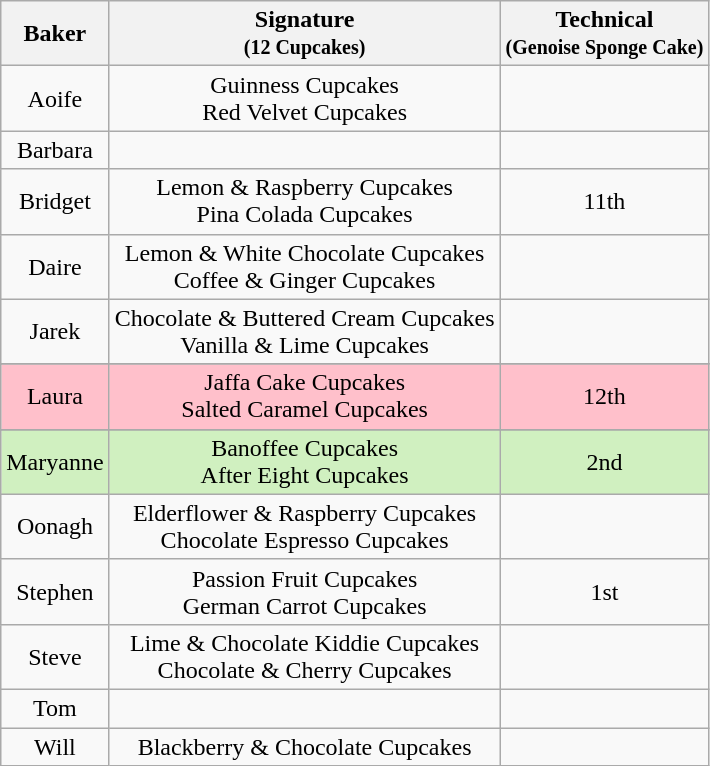<table class="wikitable" style="text-align:center;">
<tr>
<th>Baker</th>
<th>Signature<br><small>(12 Cupcakes)</small></th>
<th>Technical<br><small>(Genoise Sponge Cake)</small></th>
</tr>
<tr>
<td>Aoife</td>
<td>Guinness Cupcakes<br>Red Velvet Cupcakes</td>
<td></td>
</tr>
<tr>
<td>Barbara</td>
<td></td>
<td></td>
</tr>
<tr>
<td>Bridget</td>
<td>Lemon & Raspberry Cupcakes<br>Pina Colada Cupcakes</td>
<td>11th</td>
</tr>
<tr>
<td>Daire</td>
<td>Lemon & White Chocolate Cupcakes<br>Coffee & Ginger Cupcakes</td>
<td></td>
</tr>
<tr>
<td>Jarek</td>
<td>Chocolate & Buttered Cream Cupcakes<br>Vanilla & Lime Cupcakes</td>
<td></td>
</tr>
<tr>
</tr>
<tr style="background:pink;">
<td>Laura</td>
<td>Jaffa Cake Cupcakes<br>Salted Caramel Cupcakes</td>
<td>12th</td>
</tr>
<tr>
</tr>
<tr style="background:#d0f0c0">
<td>Maryanne</td>
<td>Banoffee Cupcakes<br>After Eight Cupcakes</td>
<td>2nd</td>
</tr>
<tr>
<td>Oonagh</td>
<td>Elderflower & Raspberry Cupcakes<br>Chocolate Espresso Cupcakes</td>
<td></td>
</tr>
<tr>
<td>Stephen</td>
<td>Passion Fruit Cupcakes<br>German Carrot Cupcakes</td>
<td>1st</td>
</tr>
<tr>
<td>Steve</td>
<td>Lime & Chocolate Kiddie Cupcakes<br>Chocolate & Cherry Cupcakes</td>
<td></td>
</tr>
<tr>
<td>Tom</td>
<td></td>
<td></td>
</tr>
<tr>
<td>Will</td>
<td>Blackberry & Chocolate Cupcakes</td>
<td></td>
</tr>
</table>
